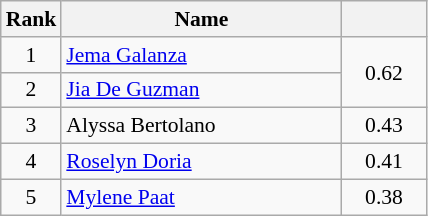<table class="wikitable" style="font-size:90%">
<tr>
<th width=30>Rank</th>
<th width=180>Name</th>
<th width=50></th>
</tr>
<tr>
<td style="text-align:center">1</td>
<td><a href='#'>Jema Galanza</a></td>
<td rowspan="2" style="text-align:center">0.62</td>
</tr>
<tr>
<td style="text-align:center">2</td>
<td><a href='#'>Jia De Guzman</a></td>
</tr>
<tr>
<td style="text-align:center">3</td>
<td>Alyssa Bertolano</td>
<td style="text-align:center">0.43</td>
</tr>
<tr>
<td style="text-align:center">4</td>
<td><a href='#'>Roselyn Doria</a></td>
<td style="text-align:center">0.41</td>
</tr>
<tr>
<td style="text-align:center">5</td>
<td><a href='#'>Mylene Paat</a></td>
<td style="text-align:center">0.38</td>
</tr>
</table>
